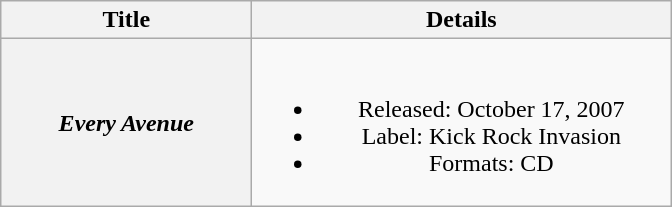<table class="wikitable plainrowheaders" style="text-align:center;" border="1">
<tr>
<th scope="col" style="width:10em;">Title</th>
<th scope="col" style="width:17em;">Details</th>
</tr>
<tr>
<th scope="row"><em>Every Avenue</em></th>
<td><br><ul><li>Released: October 17, 2007</li><li>Label: Kick Rock Invasion</li><li>Formats: CD</li></ul></td>
</tr>
</table>
